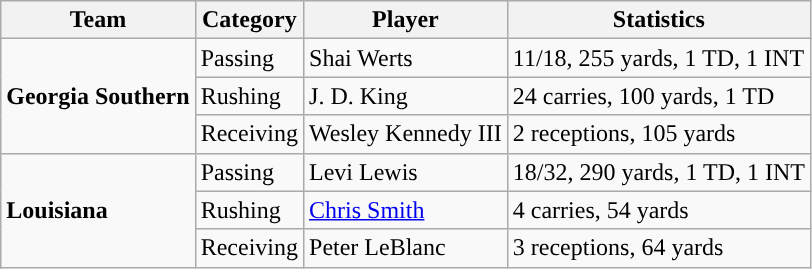<table class="wikitable" style="float: left;">
<tr>
<th>Team</th>
<th>Category</th>
<th>Player</th>
<th>Statistics</th>
</tr>
<tr>
<td rowspan=3><strong>Georgia Southern</strong></td>
<td>Passing</td>
<td>Shai Werts</td>
<td>11/18, 255 yards, 1 TD, 1 INT</td>
</tr>
<tr>
<td>Rushing</td>
<td>J. D. King</td>
<td>24 carries, 100 yards, 1 TD</td>
</tr>
<tr>
<td>Receiving</td>
<td>Wesley Kennedy III</td>
<td>2 receptions, 105 yards</td>
</tr>
<tr>
<td rowspan=3><strong>Louisiana</strong></td>
<td>Passing</td>
<td>Levi Lewis</td>
<td>18/32, 290 yards, 1 TD, 1 INT</td>
</tr>
<tr>
<td>Rushing</td>
<td><a href='#'>Chris Smith</a></td>
<td>4 carries, 54 yards</td>
</tr>
<tr>
<td>Receiving</td>
<td>Peter LeBlanc</td>
<td>3 receptions, 64 yards</td>
</tr>
</table>
